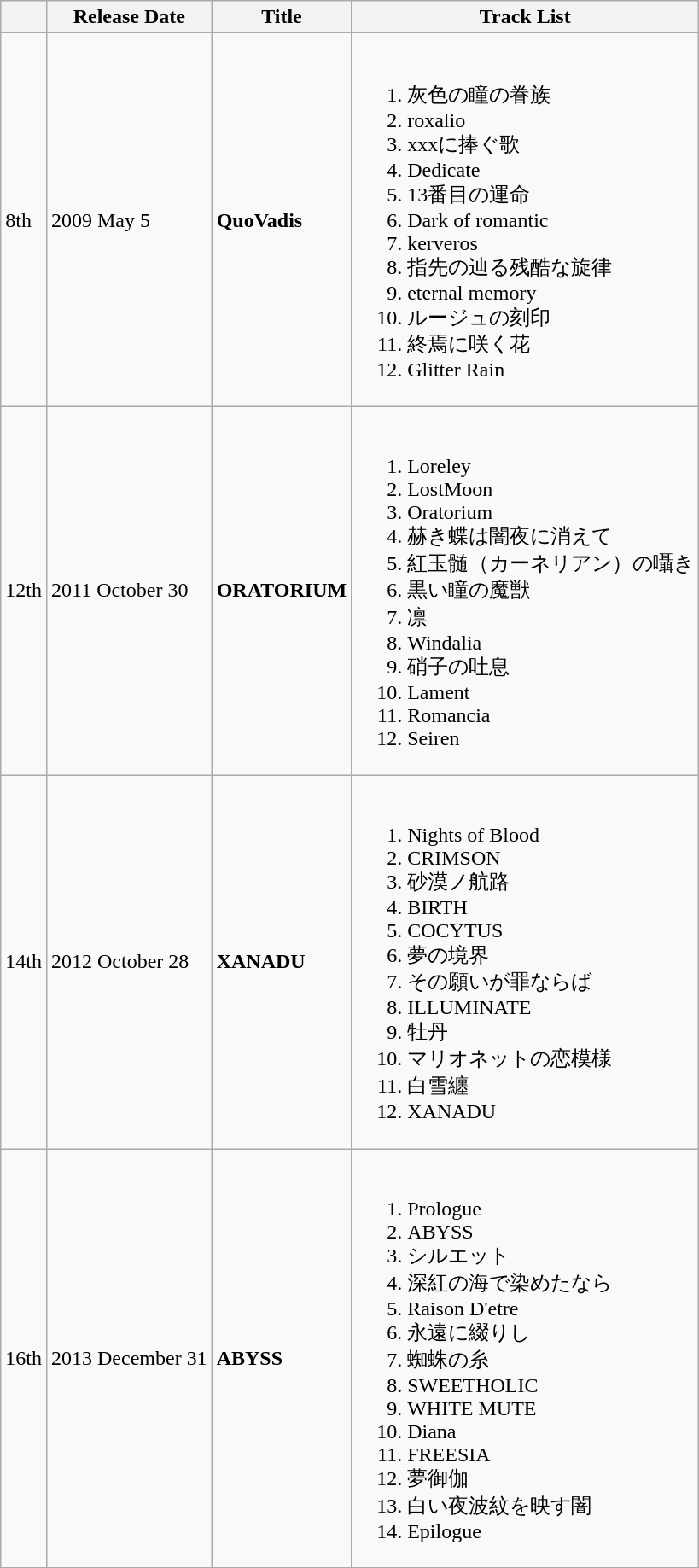<table class=wikitable>
<tr>
<th></th>
<th>Release Date</th>
<th>Title</th>
<th>Track List</th>
</tr>
<tr>
<td>8th</td>
<td>2009 May 5</td>
<td><strong>QuoVadis</strong></td>
<td><br><ol><li>灰色の瞳の眷族</li><li>roxalio</li><li>xxxに捧ぐ歌</li><li>Dedicate</li><li>13番目の運命</li><li>Dark of romantic</li><li>kerveros</li><li>指先の辿る残酷な旋律</li><li>eternal memory</li><li>ルージュの刻印</li><li>終焉に咲く花</li><li>Glitter Rain</li></ol></td>
</tr>
<tr>
<td>12th</td>
<td>2011 October 30</td>
<td><strong>ORATORIUM</strong></td>
<td><br><ol><li>Loreley</li><li>LostMoon</li><li>Oratorium</li><li>赫き蝶は闇夜に消えて</li><li>紅玉髄（カーネリアン）の囁き</li><li>黒い瞳の魔獣</li><li>凛</li><li>Windalia</li><li>硝子の吐息</li><li>Lament</li><li>Romancia</li><li>Seiren</li></ol></td>
</tr>
<tr>
<td>14th</td>
<td>2012 October 28</td>
<td><strong>XANADU</strong></td>
<td><br><ol><li>Nights of Blood</li><li>CRIMSON</li><li>砂漠ノ航路</li><li>BIRTH</li><li>COCYTUS</li><li>夢の境界</li><li>その願いが罪ならば</li><li>ILLUMINATE</li><li>牡丹</li><li>マリオネットの恋模様</li><li>白雪纏</li><li>XANADU</li></ol></td>
</tr>
<tr>
<td>16th</td>
<td>2013 December 31</td>
<td><strong>ABYSS</strong></td>
<td><br><ol><li>Prologue</li><li>ABYSS</li><li>シルエット</li><li>深紅の海で染めたなら</li><li>Raison D'etre</li><li>永遠に綴りし</li><li>蜘蛛の糸</li><li>SWEETHOLIC</li><li>WHITE MUTE</li><li>Diana</li><li>FREESIA</li><li>夢御伽</li><li>白い夜波紋を映す闇</li><li>Epilogue</li></ol></td>
</tr>
<tr>
</tr>
</table>
